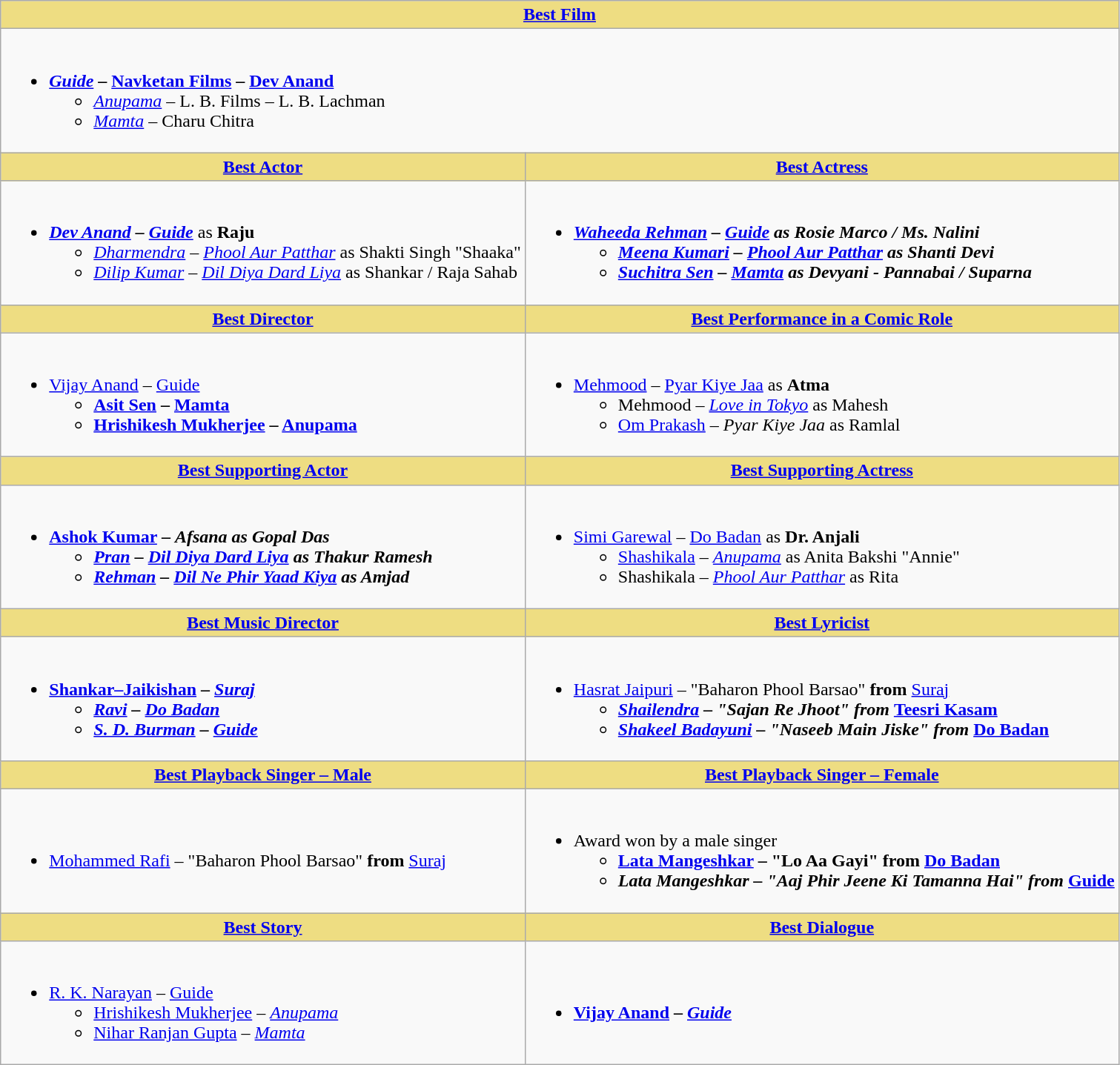<table class="wikitable">
<tr>
<th style="background:#EEDD82;" colspan=2><a href='#'>Best Film</a></th>
</tr>
<tr>
<td valign="top" colspan=2><br><ul><li><strong> <em><a href='#'>Guide</a></em> – <a href='#'>Navketan Films</a> – <a href='#'>Dev Anand</a> </strong><ul><li><em><a href='#'>Anupama</a></em> – L. B. Films – L. B. Lachman</li><li><em><a href='#'>Mamta</a></em> – Charu Chitra</li></ul></li></ul></td>
</tr>
<tr>
<th style="background:#EEDD82;"><a href='#'>Best Actor</a></th>
<th style="background:#EEDD82;"><a href='#'>Best Actress</a></th>
</tr>
<tr>
<td><br><ul><li><strong> <em><a href='#'>Dev Anand</a> – <a href='#'>Guide</a></em> </strong>as <strong>Raju</strong><ul><li><em><a href='#'>Dharmendra</a> – <a href='#'>Phool Aur Patthar</a></em> as Shakti Singh "Shaaka"</li><li><em><a href='#'>Dilip Kumar</a> – <a href='#'>Dil Diya Dard Liya</a></em> as Shankar / Raja Sahab</li></ul></li></ul></td>
<td><br><ul><li><strong> <em><a href='#'>Waheeda Rehman</a> – <a href='#'>Guide</a><strong><em> as </strong>Rosie Marco / Ms. Nalini<strong><ul><li></em><a href='#'>Meena Kumari</a> – <a href='#'>Phool Aur Patthar</a><em> as Shanti Devi</li><li></em><a href='#'>Suchitra Sen</a> – <a href='#'>Mamta</a><em> as  Devyani - Pannabai / Suparna</li></ul></li></ul></td>
</tr>
<tr>
<th style="background:#EEDD82;"><a href='#'>Best Director</a></th>
<th style="background:#EEDD82;"><a href='#'>Best Performance in a Comic Role</a></th>
</tr>
<tr>
<td><br><ul><li></strong> </em><a href='#'>Vijay Anand</a> – <a href='#'>Guide</a><em> <strong><ul><li></em><a href='#'>Asit Sen</a> – <a href='#'>Mamta</a><em></li><li></em><a href='#'>Hrishikesh Mukherjee</a> – <a href='#'>Anupama</a><em></li></ul></li></ul></td>
<td><br><ul><li></strong><a href='#'>Mehmood</a> – </em><a href='#'>Pyar Kiye Jaa</a></em></strong> as <strong>Atma</strong><ul><li>Mehmood – <em><a href='#'>Love in Tokyo</a></em> as Mahesh</li><li><a href='#'>Om Prakash</a> – <em>Pyar Kiye Jaa</em> as Ramlal</li></ul></li></ul></td>
</tr>
<tr>
<th style="background:#EEDD82;"><a href='#'>Best Supporting Actor</a></th>
<th style="background:#EEDD82;"><a href='#'>Best Supporting Actress</a></th>
</tr>
<tr>
<td><br><ul><li><strong><a href='#'>Ashok Kumar</a> – <em>Afsana<strong><em> as </strong>Gopal Das<strong><ul><li><a href='#'>Pran</a> – </em><a href='#'>Dil Diya Dard Liya</a><em> as Thakur Ramesh</li><li><a href='#'>Rehman</a> – </em><a href='#'>Dil Ne Phir Yaad Kiya</a><em> as Amjad</li></ul></li></ul></td>
<td><br><ul><li></strong><a href='#'>Simi Garewal</a> – </em><a href='#'>Do Badan</a></em></strong> as <strong>Dr. Anjali</strong><ul><li><a href='#'>Shashikala</a> – <em><a href='#'>Anupama</a></em> as Anita Bakshi "Annie"</li><li>Shashikala – <em><a href='#'>Phool Aur Patthar</a></em> as Rita</li></ul></li></ul></td>
</tr>
<tr>
<th style="background:#EEDD82;"><a href='#'>Best Music Director</a></th>
<th style="background:#EEDD82;"><a href='#'>Best Lyricist</a></th>
</tr>
<tr>
<td><br><ul><li><strong><a href='#'>Shankar–Jaikishan</a> – <em><a href='#'>Suraj</a><strong><em><ul><li><a href='#'>Ravi</a> – </em><a href='#'>Do Badan</a><em></li><li><a href='#'>S. D. Burman</a> – </em><a href='#'>Guide</a><em></li></ul></li></ul></td>
<td><br><ul><li></strong><a href='#'>Hasrat Jaipuri</a> – "Baharon Phool Barsao"<strong> from </em></strong><a href='#'>Suraj</a><strong><em><ul><li><a href='#'>Shailendra</a> – "Sajan Re Jhoot" from </em><a href='#'>Teesri Kasam</a><em></li><li><a href='#'>Shakeel Badayuni</a> – "Naseeb Main Jiske" from </em><a href='#'>Do Badan</a><em></li></ul></li></ul></td>
</tr>
<tr>
<th style="background:#EEDD82;"><a href='#'>Best Playback Singer – Male</a></th>
<th style="background:#EEDD82;"><a href='#'>Best Playback Singer – Female</a></th>
</tr>
<tr>
<td><br><ul><li></strong><a href='#'>Mohammed Rafi</a> – "Baharon Phool Barsao"<strong> from </em></strong><a href='#'>Suraj</a><strong><em></li></ul></td>
<td><br><ul><li></strong>Award won by a male singer<strong><ul><li><a href='#'>Lata Mangeshkar</a> – "Lo Aa Gayi" from </em><a href='#'>Do Badan</a><em></li><li>Lata Mangeshkar – "Aaj Phir Jeene Ki Tamanna Hai" from </em><a href='#'>Guide</a><em></li></ul></li></ul></td>
</tr>
<tr>
<th style="background:#EEDD82;"><a href='#'>Best Story</a></th>
<th style="background:#EEDD82;"><a href='#'>Best Dialogue</a></th>
</tr>
<tr>
<td><br><ul><li></strong><a href='#'>R. K. Narayan</a> – </em><a href='#'>Guide</a></em></strong><ul><li><a href='#'>Hrishikesh Mukherjee</a> – <em><a href='#'>Anupama</a></em></li><li><a href='#'>Nihar Ranjan Gupta</a> – <em><a href='#'>Mamta</a></em></li></ul></li></ul></td>
<td><br><ul><li><strong><a href='#'>Vijay Anand</a> – <em><a href='#'>Guide</a><strong><em></li></ul></td>
</tr>
</table>
